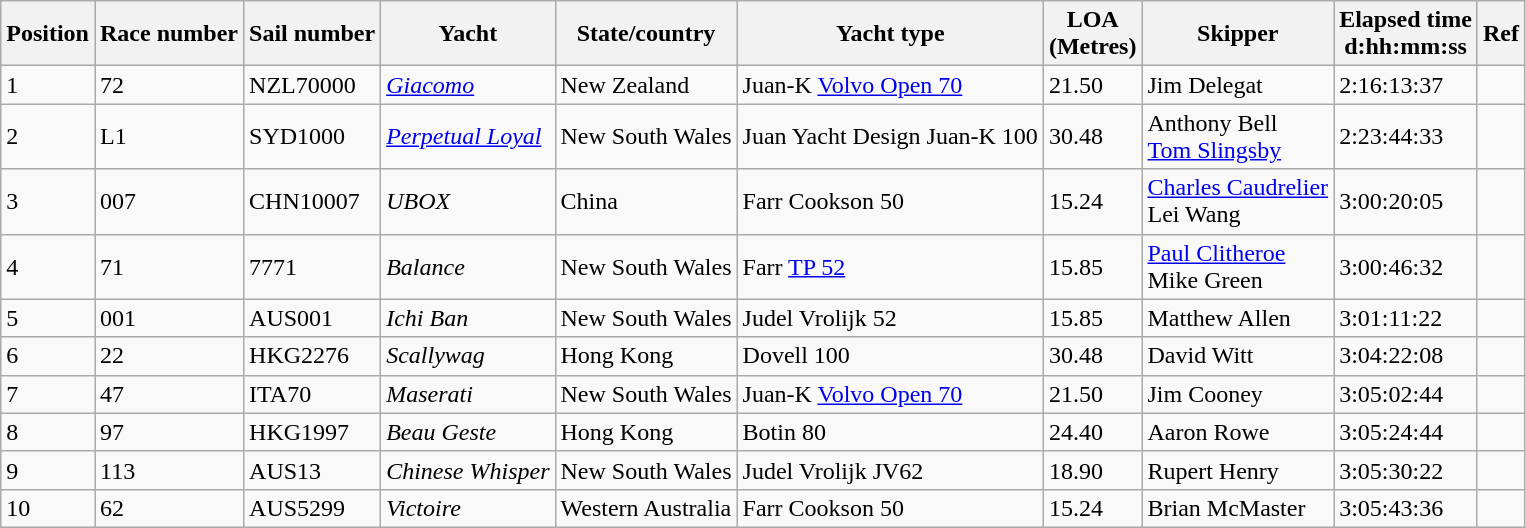<table class="wikitable">
<tr>
<th>Position</th>
<th>Race number</th>
<th>Sail number</th>
<th>Yacht</th>
<th>State/country</th>
<th>Yacht type</th>
<th>LOA <br>(Metres)</th>
<th>Skipper</th>
<th>Elapsed time <br>d:hh:mm:ss</th>
<th>Ref</th>
</tr>
<tr>
<td>1</td>
<td>72</td>
<td>NZL70000</td>
<td><em><a href='#'>Giacomo</a></em></td>
<td> New Zealand</td>
<td>Juan-K <a href='#'>Volvo Open 70</a></td>
<td>21.50</td>
<td>Jim Delegat</td>
<td>2:16:13:37</td>
<td></td>
</tr>
<tr>
<td>2</td>
<td>L1</td>
<td>SYD1000</td>
<td><em><a href='#'>Perpetual Loyal</a></em></td>
<td> New South Wales</td>
<td>Juan Yacht Design Juan-K 100</td>
<td>30.48</td>
<td>Anthony Bell <br> <a href='#'>Tom Slingsby</a></td>
<td>2:23:44:33</td>
<td></td>
</tr>
<tr>
<td>3</td>
<td>007</td>
<td>CHN10007</td>
<td><em>UBOX</em></td>
<td> China</td>
<td>Farr Cookson 50</td>
<td>15.24</td>
<td><a href='#'>Charles Caudrelier</a> <br> Lei Wang</td>
<td>3:00:20:05</td>
<td></td>
</tr>
<tr>
<td>4</td>
<td>71</td>
<td>7771</td>
<td><em>Balance</em></td>
<td> New South Wales</td>
<td>Farr <a href='#'>TP 52</a></td>
<td>15.85</td>
<td><a href='#'>Paul Clitheroe</a> <br> Mike Green</td>
<td>3:00:46:32</td>
<td></td>
</tr>
<tr>
<td>5</td>
<td>001</td>
<td>AUS001</td>
<td><em>Ichi Ban</em></td>
<td> New South Wales</td>
<td>Judel Vrolijk 52</td>
<td>15.85</td>
<td>Matthew Allen</td>
<td>3:01:11:22</td>
<td></td>
</tr>
<tr>
<td>6</td>
<td>22</td>
<td>HKG2276</td>
<td><em>Scallywag</em></td>
<td> Hong Kong</td>
<td>Dovell 100</td>
<td>30.48</td>
<td>David Witt</td>
<td>3:04:22:08</td>
<td></td>
</tr>
<tr>
<td>7</td>
<td>47</td>
<td>ITA70</td>
<td><em>Maserati</em></td>
<td> New South Wales</td>
<td>Juan-K <a href='#'>Volvo Open 70</a></td>
<td>21.50</td>
<td>Jim Cooney</td>
<td>3:05:02:44</td>
<td></td>
</tr>
<tr>
<td>8</td>
<td>97</td>
<td>HKG1997</td>
<td><em>Beau Geste</em></td>
<td> Hong Kong</td>
<td>Botin 80</td>
<td>24.40</td>
<td>Aaron Rowe</td>
<td>3:05:24:44</td>
<td></td>
</tr>
<tr>
<td>9</td>
<td>113</td>
<td>AUS13</td>
<td><em>Chinese Whisper</em></td>
<td> New South Wales</td>
<td>Judel Vrolijk JV62</td>
<td>18.90</td>
<td>Rupert Henry</td>
<td>3:05:30:22</td>
<td></td>
</tr>
<tr>
<td>10</td>
<td>62</td>
<td>AUS5299</td>
<td><em>Victoire</em></td>
<td> Western Australia</td>
<td>Farr Cookson 50</td>
<td>15.24</td>
<td>Brian McMaster</td>
<td>3:05:43:36</td>
<td></td>
</tr>
</table>
